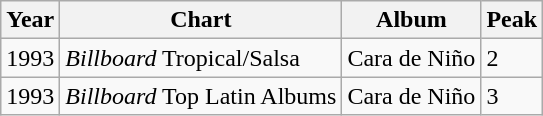<table class="wikitable">
<tr>
<th>Year</th>
<th>Chart</th>
<th>Album</th>
<th>Peak</th>
</tr>
<tr>
<td>1993</td>
<td><em>Billboard</em> Tropical/Salsa</td>
<td>Cara de Niño</td>
<td>2</td>
</tr>
<tr>
<td>1993</td>
<td><em>Billboard</em> Top Latin Albums</td>
<td>Cara de Niño</td>
<td>3</td>
</tr>
</table>
